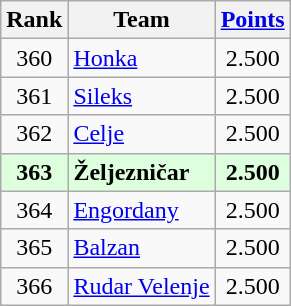<table class="wikitable" style="text-align: center;">
<tr>
<th>Rank</th>
<th>Team</th>
<th><a href='#'>Points</a></th>
</tr>
<tr>
<td>360</td>
<td align=left> <a href='#'>Honka</a></td>
<td>2.500</td>
</tr>
<tr>
<td>361</td>
<td align=left> <a href='#'>Sileks</a></td>
<td>2.500</td>
</tr>
<tr>
<td>362</td>
<td align=left> <a href='#'>Celje</a></td>
<td>2.500</td>
</tr>
<tr bgcolor="#ddffdd">
<td><strong>363</strong></td>
<td align=left> <strong>Željezničar</strong></td>
<td><strong>2.500</strong></td>
</tr>
<tr>
<td>364</td>
<td align=left> <a href='#'>Engordany</a></td>
<td>2.500</td>
</tr>
<tr>
<td>365</td>
<td align=left> <a href='#'>Balzan</a></td>
<td>2.500</td>
</tr>
<tr>
<td>366</td>
<td align=left> <a href='#'>Rudar Velenje</a></td>
<td>2.500</td>
</tr>
</table>
